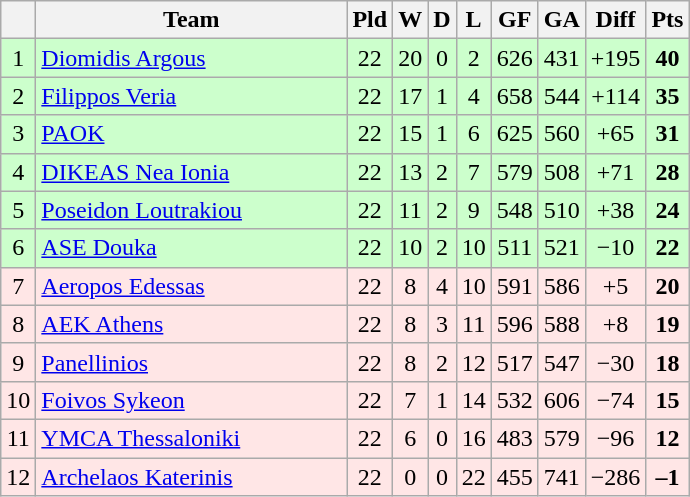<table class="wikitable sortable" style="text-align:center">
<tr>
<th></th>
<th width="200">Team</th>
<th>Pld</th>
<th>W</th>
<th>D</th>
<th>L</th>
<th>GF</th>
<th>GA</th>
<th>Diff</th>
<th>Pts</th>
</tr>
<tr style="background: #CCFFCC;">
<td>1</td>
<td align=left><a href='#'>Diomidis Argous</a></td>
<td>22</td>
<td>20</td>
<td>0</td>
<td>2</td>
<td>626</td>
<td>431</td>
<td>+195</td>
<td><strong>40</strong></td>
</tr>
<tr style="background: #CCFFCC;">
<td>2</td>
<td align=left><a href='#'>Filippos Veria</a></td>
<td>22</td>
<td>17</td>
<td>1</td>
<td>4</td>
<td>658</td>
<td>544</td>
<td>+114</td>
<td><strong>35</strong></td>
</tr>
<tr style="background: #CCFFCC;">
<td>3</td>
<td align=left><a href='#'>PAOK</a></td>
<td>22</td>
<td>15</td>
<td>1</td>
<td>6</td>
<td>625</td>
<td>560</td>
<td>+65</td>
<td><strong>31</strong></td>
</tr>
<tr style="background: #CCFFCC;">
<td>4</td>
<td align=left><a href='#'>DIKEAS Nea Ionia</a></td>
<td>22</td>
<td>13</td>
<td>2</td>
<td>7</td>
<td>579</td>
<td>508</td>
<td>+71</td>
<td><strong>28</strong></td>
</tr>
<tr style="background: #CCFFCC;">
<td>5</td>
<td align=left><a href='#'>Poseidon Loutrakiou</a></td>
<td>22</td>
<td>11</td>
<td>2</td>
<td>9</td>
<td>548</td>
<td>510</td>
<td>+38</td>
<td><strong>24</strong></td>
</tr>
<tr style="background: #CCFFCC;">
<td>6</td>
<td align=left><a href='#'>ASE Douka</a></td>
<td>22</td>
<td>10</td>
<td>2</td>
<td>10</td>
<td>511</td>
<td>521</td>
<td>−10</td>
<td><strong>22</strong></td>
</tr>
<tr style="background: #FFE6E6;">
<td>7</td>
<td align=left><a href='#'>Aeropos Edessas</a></td>
<td>22</td>
<td>8</td>
<td>4</td>
<td>10</td>
<td>591</td>
<td>586</td>
<td>+5</td>
<td><strong>20</strong></td>
</tr>
<tr style="background: #FFE6E6;">
<td>8</td>
<td align=left><a href='#'>AEK Athens</a></td>
<td>22</td>
<td>8</td>
<td>3</td>
<td>11</td>
<td>596</td>
<td>588</td>
<td>+8</td>
<td><strong>19</strong></td>
</tr>
<tr style="background: #FFE6E6;">
<td>9</td>
<td align=left><a href='#'>Panellinios</a></td>
<td>22</td>
<td>8</td>
<td>2</td>
<td>12</td>
<td>517</td>
<td>547</td>
<td>−30</td>
<td><strong>18</strong></td>
</tr>
<tr style="background: #FFE6E6;">
<td>10</td>
<td align=left><a href='#'>Foivos Sykeon</a></td>
<td>22</td>
<td>7</td>
<td>1</td>
<td>14</td>
<td>532</td>
<td>606</td>
<td>−74</td>
<td><strong>15</strong></td>
</tr>
<tr style="background: #FFE6E6;">
<td>11</td>
<td align=left><a href='#'>YMCA Thessaloniki</a></td>
<td>22</td>
<td>6</td>
<td>0</td>
<td>16</td>
<td>483</td>
<td>579</td>
<td>−96</td>
<td><strong>12</strong></td>
</tr>
<tr style="background: #FFE6E6;">
<td>12</td>
<td align=left><a href='#'>Archelaos Katerinis</a></td>
<td>22</td>
<td>0</td>
<td>0</td>
<td>22</td>
<td>455</td>
<td>741</td>
<td>−286</td>
<td><strong>–1</strong></td>
</tr>
</table>
